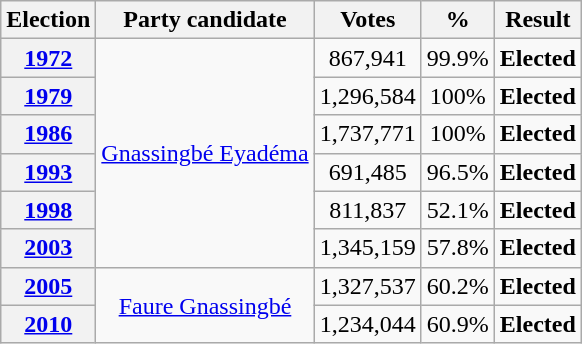<table class=wikitable style=text-align:center>
<tr>
<th>Election</th>
<th>Party candidate</th>
<th>Votes</th>
<th>%</th>
<th>Result</th>
</tr>
<tr>
<th><a href='#'>1972</a></th>
<td rowspan="6"><a href='#'>Gnassingbé Eyadéma</a></td>
<td>867,941</td>
<td>99.9%</td>
<td><strong>Elected</strong> </td>
</tr>
<tr>
<th><a href='#'>1979</a></th>
<td>1,296,584</td>
<td>100%</td>
<td><strong>Elected</strong> </td>
</tr>
<tr>
<th><a href='#'>1986</a></th>
<td>1,737,771</td>
<td>100%</td>
<td><strong>Elected</strong> </td>
</tr>
<tr>
<th><a href='#'>1993</a></th>
<td>691,485</td>
<td>96.5%</td>
<td><strong>Elected</strong> </td>
</tr>
<tr>
<th><a href='#'>1998</a></th>
<td>811,837</td>
<td>52.1%</td>
<td><strong>Elected</strong> </td>
</tr>
<tr>
<th><a href='#'>2003</a></th>
<td>1,345,159</td>
<td>57.8%</td>
<td><strong>Elected</strong> </td>
</tr>
<tr>
<th><a href='#'>2005</a></th>
<td rowspan="2"><a href='#'>Faure Gnassingbé</a></td>
<td>1,327,537</td>
<td>60.2%</td>
<td><strong>Elected</strong> </td>
</tr>
<tr>
<th><a href='#'>2010</a></th>
<td>1,234,044</td>
<td>60.9%</td>
<td><strong>Elected</strong> </td>
</tr>
</table>
